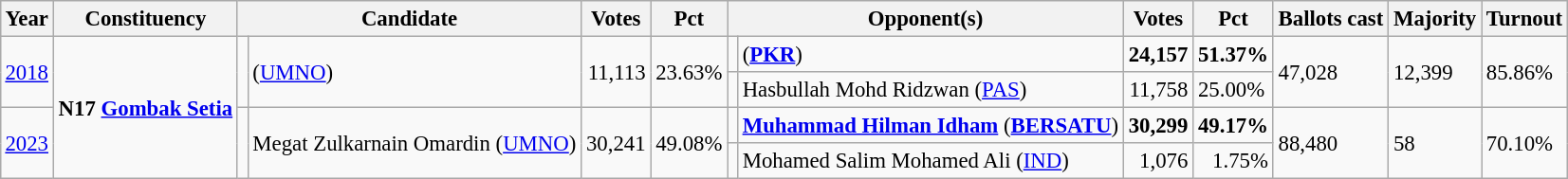<table class="wikitable" style="margin:0.5em ; font-size:95%">
<tr>
<th>Year</th>
<th>Constituency</th>
<th colspan="2">Candidate</th>
<th>Votes</th>
<th>Pct</th>
<th colspan="2">Opponent(s)</th>
<th>Votes</th>
<th>Pct</th>
<th>Ballots cast</th>
<th>Majority</th>
<th>Turnout</th>
</tr>
<tr>
<td rowspan="2"><a href='#'>2018</a></td>
<td rowspan="4"><strong>N17 <a href='#'>Gombak Setia</a></strong></td>
<td rowspan="2" ></td>
<td rowspan="2"> (<a href='#'>UMNO</a>)</td>
<td rowspan="2" align="right">11,113</td>
<td rowspan="2">23.63%</td>
<td></td>
<td> (<a href='#'><strong>PKR</strong></a>)</td>
<td align="right"><strong>24,157</strong></td>
<td><strong>51.37%</strong></td>
<td rowspan="2">47,028</td>
<td rowspan="2">12,399</td>
<td rowspan="2">85.86%</td>
</tr>
<tr>
<td></td>
<td>Hasbullah Mohd Ridzwan (<a href='#'>PAS</a>)</td>
<td align="right">11,758</td>
<td>25.00%</td>
</tr>
<tr>
<td rowspan="2"><a href='#'>2023</a></td>
<td rowspan="2" ></td>
<td rowspan="2">Megat Zulkarnain Omardin (<a href='#'>UMNO</a>)</td>
<td rowspan="2" align="right">30,241</td>
<td rowspan="2">49.08%</td>
<td bgcolor=></td>
<td><strong><a href='#'>Muhammad Hilman Idham</a></strong> (<a href='#'><strong>BERSATU</strong></a>)</td>
<td align="right"><strong>30,299</strong></td>
<td><strong>49.17%</strong></td>
<td rowspan="2">88,480</td>
<td rowspan="2">58</td>
<td rowspan="2">70.10%</td>
</tr>
<tr>
<td></td>
<td>Mohamed Salim Mohamed Ali (<a href='#'>IND</a>)</td>
<td align="right">1,076</td>
<td align="right">1.75%</td>
</tr>
</table>
